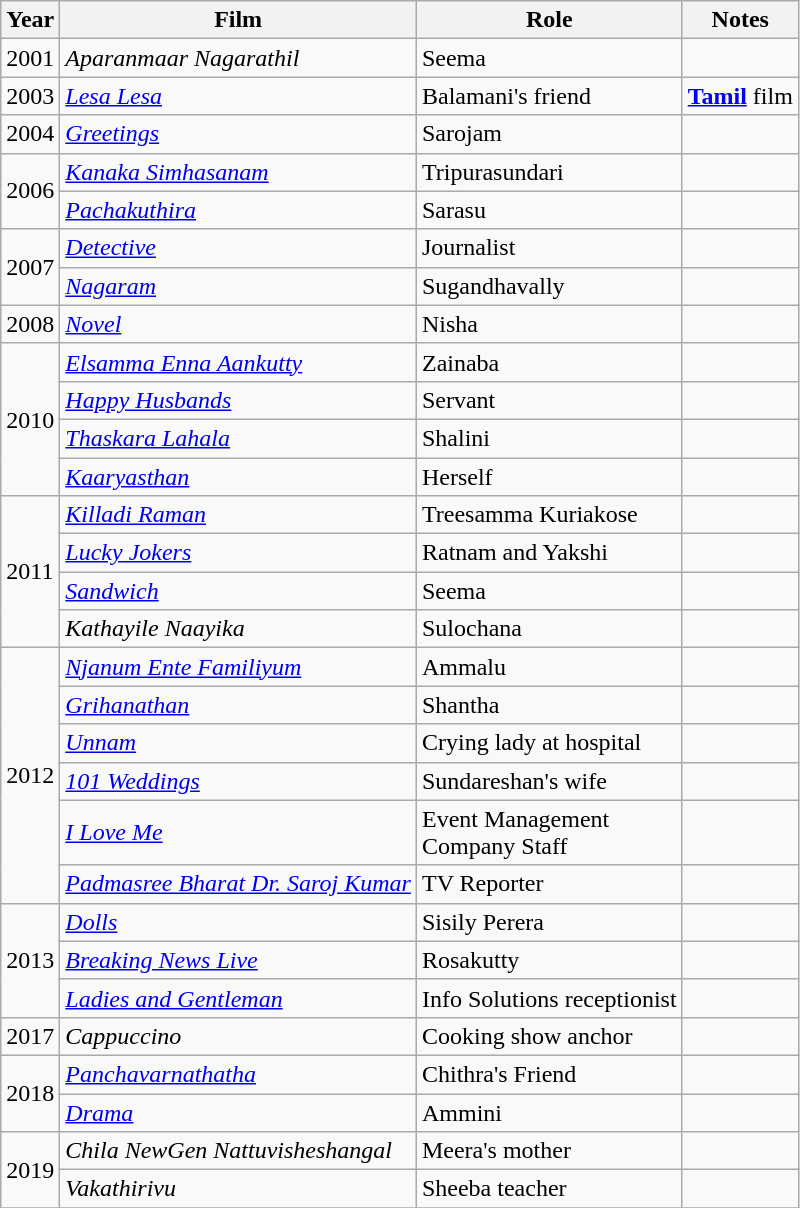<table class="wikitable sortable">
<tr>
<th>Year</th>
<th>Film</th>
<th>Role</th>
<th>Notes</th>
</tr>
<tr>
<td>2001</td>
<td><em>Aparanmaar Nagarathil</em></td>
<td>Seema</td>
<td></td>
</tr>
<tr>
<td>2003</td>
<td><em><a href='#'>Lesa Lesa</a></em></td>
<td>Balamani's friend</td>
<td><strong><a href='#'>Tamil</a></strong> film</td>
</tr>
<tr>
<td>2004</td>
<td><em><a href='#'>Greetings</a></em></td>
<td>Sarojam</td>
<td></td>
</tr>
<tr>
<td rowspan="2">2006</td>
<td><em><a href='#'>Kanaka Simhasanam</a></em></td>
<td>Tripurasundari</td>
<td></td>
</tr>
<tr>
<td><em><a href='#'>Pachakuthira</a></em></td>
<td>Sarasu</td>
<td></td>
</tr>
<tr>
<td rowspan="2">2007</td>
<td><em><a href='#'>Detective</a></em></td>
<td>Journalist</td>
<td></td>
</tr>
<tr>
<td><em><a href='#'>Nagaram</a></em></td>
<td>Sugandhavally</td>
<td></td>
</tr>
<tr>
<td>2008</td>
<td><em><a href='#'>Novel</a></em></td>
<td>Nisha</td>
<td></td>
</tr>
<tr>
<td rowspan="4">2010</td>
<td><em><a href='#'>Elsamma Enna Aankutty</a></em></td>
<td>Zainaba</td>
<td></td>
</tr>
<tr>
<td><em><a href='#'>Happy Husbands</a></em></td>
<td>Servant</td>
<td></td>
</tr>
<tr>
<td><em><a href='#'>Thaskara Lahala</a></em></td>
<td>Shalini</td>
<td></td>
</tr>
<tr>
<td><em><a href='#'>Kaaryasthan</a></em></td>
<td>Herself</td>
<td></td>
</tr>
<tr>
<td rowspan="4">2011</td>
<td><em><a href='#'>Killadi Raman</a></em></td>
<td>Treesamma Kuriakose</td>
<td></td>
</tr>
<tr>
<td><em><a href='#'>Lucky Jokers</a></em></td>
<td>Ratnam and Yakshi</td>
<td></td>
</tr>
<tr>
<td><em><a href='#'>Sandwich</a></em></td>
<td>Seema</td>
<td></td>
</tr>
<tr>
<td><em>Kathayile Naayika</em></td>
<td>Sulochana</td>
<td></td>
</tr>
<tr>
<td rowspan="6">2012</td>
<td><em><a href='#'>Njanum Ente Familiyum</a></em></td>
<td>Ammalu</td>
<td></td>
</tr>
<tr>
<td><em><a href='#'>Grihanathan</a></em></td>
<td>Shantha</td>
<td></td>
</tr>
<tr>
<td><em><a href='#'>Unnam</a></em></td>
<td>Crying lady at hospital</td>
<td></td>
</tr>
<tr>
<td><em><a href='#'>101 Weddings</a></em></td>
<td>Sundareshan's wife</td>
<td></td>
</tr>
<tr>
<td><em><a href='#'>I Love Me</a></em></td>
<td>Event Management<br> Company Staff</td>
<td></td>
</tr>
<tr>
<td><em><a href='#'>Padmasree Bharat Dr. Saroj Kumar</a></em></td>
<td>TV Reporter</td>
<td></td>
</tr>
<tr>
<td rowspan="3">2013</td>
<td><em><a href='#'>Dolls</a></em></td>
<td>Sisily Perera</td>
<td></td>
</tr>
<tr>
<td><em><a href='#'>Breaking News Live</a></em></td>
<td>Rosakutty</td>
<td></td>
</tr>
<tr>
<td><em><a href='#'>Ladies and Gentleman</a></em></td>
<td>Info Solutions receptionist</td>
<td></td>
</tr>
<tr>
<td>2017</td>
<td><em>Cappuccino</em></td>
<td>Cooking show anchor</td>
<td></td>
</tr>
<tr>
<td rowspan="2">2018</td>
<td><em><a href='#'>Panchavarnathatha</a></em></td>
<td>Chithra's Friend</td>
<td></td>
</tr>
<tr>
<td><em><a href='#'>Drama</a></em></td>
<td>Ammini</td>
<td></td>
</tr>
<tr>
<td rowspan="2">2019</td>
<td><em>Chila NewGen Nattuvisheshangal</em></td>
<td>Meera's mother</td>
<td></td>
</tr>
<tr>
<td><em>Vakathirivu</em></td>
<td>Sheeba teacher</td>
<td></td>
</tr>
<tr>
</tr>
</table>
